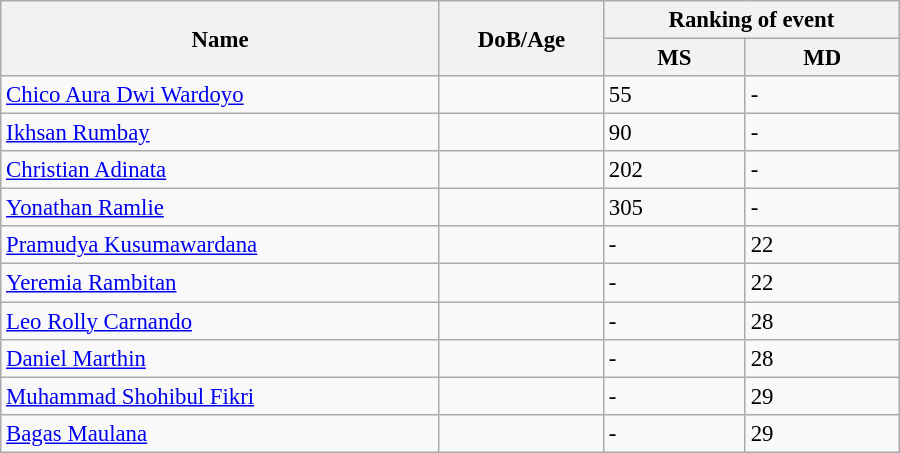<table class="wikitable"  style="width:600px; font-size:95%;">
<tr>
<th align="left" rowspan="2">Name</th>
<th align="left" rowspan="2">DoB/Age</th>
<th align="center" colspan="2">Ranking of event</th>
</tr>
<tr>
<th align="left">MS</th>
<th align="left">MD</th>
</tr>
<tr>
<td><a href='#'>Chico Aura Dwi Wardoyo</a></td>
<td></td>
<td>55</td>
<td>-</td>
</tr>
<tr>
<td><a href='#'>Ikhsan Rumbay</a></td>
<td></td>
<td>90</td>
<td>-</td>
</tr>
<tr>
<td><a href='#'>Christian Adinata</a></td>
<td></td>
<td>202</td>
<td>-</td>
</tr>
<tr>
<td><a href='#'>Yonathan Ramlie</a></td>
<td></td>
<td>305</td>
<td>-</td>
</tr>
<tr>
<td><a href='#'>Pramudya Kusumawardana</a></td>
<td></td>
<td>-</td>
<td>22</td>
</tr>
<tr>
<td><a href='#'>Yeremia Rambitan</a></td>
<td></td>
<td>-</td>
<td>22</td>
</tr>
<tr>
<td><a href='#'>Leo Rolly Carnando</a></td>
<td></td>
<td>-</td>
<td>28</td>
</tr>
<tr>
<td><a href='#'>Daniel Marthin</a></td>
<td></td>
<td>-</td>
<td>28</td>
</tr>
<tr>
<td><a href='#'>Muhammad Shohibul Fikri</a></td>
<td></td>
<td>-</td>
<td>29</td>
</tr>
<tr>
<td><a href='#'>Bagas Maulana</a></td>
<td></td>
<td>-</td>
<td>29</td>
</tr>
</table>
